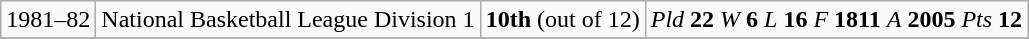<table class="wikitable">
<tr>
<td>1981–82</td>
<td>National Basketball League Division 1</td>
<td><strong>10th</strong> (out of 12)</td>
<td><em> Pld</em> <strong>22</strong>    <em>W</em> <strong>6</strong>    <em>L</em> <strong>16</strong>    <em>F</em> <strong>1811</strong>    <em>A</em> <strong>2005</strong>    <em>Pts</em> <strong>12</strong></td>
</tr>
<tr>
</tr>
</table>
